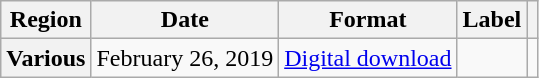<table class="wikitable plainrowheaders">
<tr>
<th scope="col">Region</th>
<th scope="col">Date</th>
<th scope="col">Format</th>
<th scope="col">Label</th>
<th scope="col"></th>
</tr>
<tr>
<th scope="row">Various</th>
<td>February 26, 2019</td>
<td><a href='#'>Digital download</a></td>
<td></td>
<td align="center"></td>
</tr>
</table>
